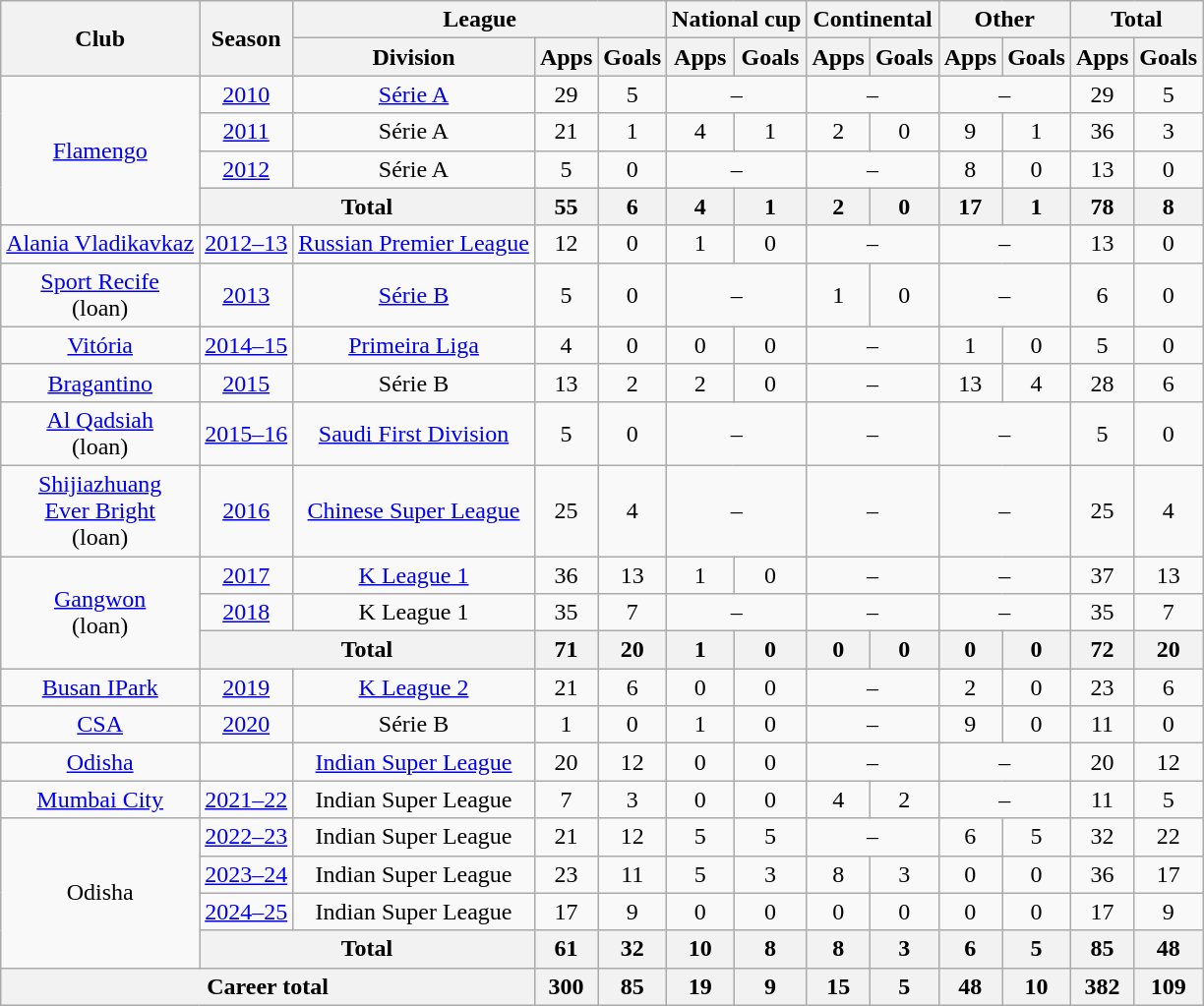<table class="wikitable" style="text-align: center;">
<tr>
<th rowspan="2">Club</th>
<th rowspan="2">Season</th>
<th colspan="3">League</th>
<th colspan="2">National cup</th>
<th colspan="2">Continental</th>
<th colspan="2">Other</th>
<th colspan="2">Total</th>
</tr>
<tr>
<th>Division</th>
<th>Apps</th>
<th>Goals</th>
<th>Apps</th>
<th>Goals</th>
<th>Apps</th>
<th>Goals</th>
<th>Apps</th>
<th>Goals</th>
<th>Apps</th>
<th>Goals</th>
</tr>
<tr>
<td rowspan="4"><a href='#'>Flamengo</a></td>
<td><a href='#'>2010</a></td>
<td><a href='#'>Série A</a></td>
<td>29</td>
<td>5</td>
<td colspan=2>–</td>
<td colspan=2>–</td>
<td colspan=2>–</td>
<td>29</td>
<td>5</td>
</tr>
<tr>
<td><a href='#'>2011</a></td>
<td>Série A</td>
<td>21</td>
<td>1</td>
<td>4</td>
<td>1</td>
<td>2</td>
<td>0</td>
<td>9</td>
<td>1</td>
<td>36</td>
<td>3</td>
</tr>
<tr>
<td><a href='#'>2012</a></td>
<td>Série A</td>
<td>5</td>
<td>0</td>
<td colspan=2>–</td>
<td colspan=2>–</td>
<td>8</td>
<td>0</td>
<td>13</td>
<td>0</td>
</tr>
<tr>
<th colspan="2">Total</th>
<th>55</th>
<th>6</th>
<th>4</th>
<th>1</th>
<th>2</th>
<th>0</th>
<th>17</th>
<th>1</th>
<th>78</th>
<th>8</th>
</tr>
<tr>
<td><a href='#'>Alania Vladikavkaz</a></td>
<td><a href='#'>2012–13</a></td>
<td><a href='#'>Russian Premier League</a></td>
<td>12</td>
<td>0</td>
<td>1</td>
<td>0</td>
<td colspan=2>–</td>
<td colspan=2>–</td>
<td>13</td>
<td>0</td>
</tr>
<tr>
<td><a href='#'>Sport Recife</a> <br>(loan)</td>
<td><a href='#'>2013</a></td>
<td><a href='#'>Série B</a></td>
<td>5</td>
<td>0</td>
<td colspan=2>–</td>
<td>1</td>
<td>0</td>
<td colspan=2>–</td>
<td>6</td>
<td>0</td>
</tr>
<tr>
<td><a href='#'>Vitória</a></td>
<td><a href='#'>2014–15</a></td>
<td><a href='#'>Primeira Liga</a></td>
<td>4</td>
<td>0</td>
<td>0</td>
<td>0</td>
<td colspan=2>–</td>
<td>1</td>
<td>0</td>
<td>5</td>
<td>0</td>
</tr>
<tr>
<td><a href='#'>Bragantino</a></td>
<td><a href='#'>2015</a></td>
<td>Série B</td>
<td>13</td>
<td>2</td>
<td>2</td>
<td>0</td>
<td colspan=2>–</td>
<td>13</td>
<td>4</td>
<td>28</td>
<td>6</td>
</tr>
<tr>
<td><a href='#'>Al Qadsiah</a> <br>(loan)</td>
<td><a href='#'>2015–16</a></td>
<td><a href='#'>Saudi First Division</a></td>
<td>5</td>
<td>0</td>
<td colspan=2>–</td>
<td colspan=2>–</td>
<td colspan=2>–</td>
<td>5</td>
<td>0</td>
</tr>
<tr>
<td><a href='#'>Shijiazhuang <br>Ever Bright</a> <br>(loan)</td>
<td><a href='#'>2016</a></td>
<td><a href='#'>Chinese Super League</a></td>
<td>25</td>
<td>4</td>
<td colspan=2>–</td>
<td colspan=2>–</td>
<td colspan=2>–</td>
<td>25</td>
<td>4</td>
</tr>
<tr>
<td rowspan="3"><a href='#'>Gangwon</a> <br>(loan)</td>
<td><a href='#'>2017</a></td>
<td><a href='#'>K League 1</a></td>
<td>36</td>
<td>13</td>
<td>1</td>
<td>0</td>
<td colspan=2>–</td>
<td colspan=2>–</td>
<td>37</td>
<td>13</td>
</tr>
<tr>
<td><a href='#'>2018</a></td>
<td>K League 1</td>
<td>35</td>
<td>7</td>
<td colspan=2>–</td>
<td colspan=2>–</td>
<td colspan=2>–</td>
<td>35</td>
<td>7</td>
</tr>
<tr>
<th colspan="2">Total</th>
<th>71</th>
<th>20</th>
<th>1</th>
<th>0</th>
<th>0</th>
<th>0</th>
<th>0</th>
<th>0</th>
<th>72</th>
<th>20</th>
</tr>
<tr>
<td><a href='#'>Busan IPark</a></td>
<td><a href='#'>2019</a></td>
<td><a href='#'>K League 2</a></td>
<td>21</td>
<td>6</td>
<td>0</td>
<td>0</td>
<td colspan=2>–</td>
<td>2</td>
<td>0</td>
<td>23</td>
<td>6</td>
</tr>
<tr>
<td><a href='#'>CSA</a></td>
<td><a href='#'>2020</a></td>
<td>Série B</td>
<td>1</td>
<td>0</td>
<td>1</td>
<td>0</td>
<td colspan=2>–</td>
<td>9</td>
<td>0</td>
<td>11</td>
<td>0</td>
</tr>
<tr>
<td><a href='#'>Odisha</a></td>
<td></td>
<td><a href='#'>Indian Super League</a></td>
<td>20</td>
<td>12</td>
<td>0</td>
<td>0</td>
<td colspan="2">–</td>
<td colspan="2">–</td>
<td>20</td>
<td>12</td>
</tr>
<tr>
<td><a href='#'>Mumbai City</a></td>
<td><a href='#'>2021–22</a></td>
<td>Indian Super League</td>
<td>7</td>
<td>3</td>
<td>0</td>
<td>0</td>
<td>4</td>
<td>2</td>
<td colspan="2">–</td>
<td>11</td>
<td>5</td>
</tr>
<tr>
<td rowspan="4">Odisha</td>
<td><a href='#'>2022–23</a></td>
<td>Indian Super League</td>
<td>21</td>
<td>12</td>
<td>5</td>
<td>5</td>
<td colspan="2">–</td>
<td>6</td>
<td>5</td>
<td>32</td>
<td>22</td>
</tr>
<tr>
<td><a href='#'>2023–24</a></td>
<td>Indian Super League</td>
<td>23</td>
<td>11</td>
<td>5</td>
<td>3</td>
<td>8</td>
<td>3</td>
<td>0</td>
<td>0</td>
<td>36</td>
<td>17</td>
</tr>
<tr>
<td><a href='#'>2024–25</a></td>
<td>Indian Super League</td>
<td>17</td>
<td>9</td>
<td>0</td>
<td>0</td>
<td>0</td>
<td>0</td>
<td>0</td>
<td>0</td>
<td>17</td>
<td>9</td>
</tr>
<tr>
<th colspan="2">Total</th>
<th>61</th>
<th>32</th>
<th>10</th>
<th>8</th>
<th>8</th>
<th>3</th>
<th>6</th>
<th>5</th>
<th>85</th>
<th>48</th>
</tr>
<tr>
<th colspan="3">Career total</th>
<th>300</th>
<th>85</th>
<th>19</th>
<th>9</th>
<th>15</th>
<th>5</th>
<th>48</th>
<th>10</th>
<th>382</th>
<th>109</th>
</tr>
</table>
